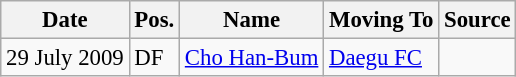<table class="wikitable" style="font-size: 95%;">
<tr>
<th>Date</th>
<th>Pos.</th>
<th>Name</th>
<th>Moving To</th>
<th>Source</th>
</tr>
<tr>
<td>29 July 2009</td>
<td>DF</td>
<td> <a href='#'>Cho Han-Bum</a></td>
<td> <a href='#'>Daegu FC</a></td>
<td> </td>
</tr>
</table>
